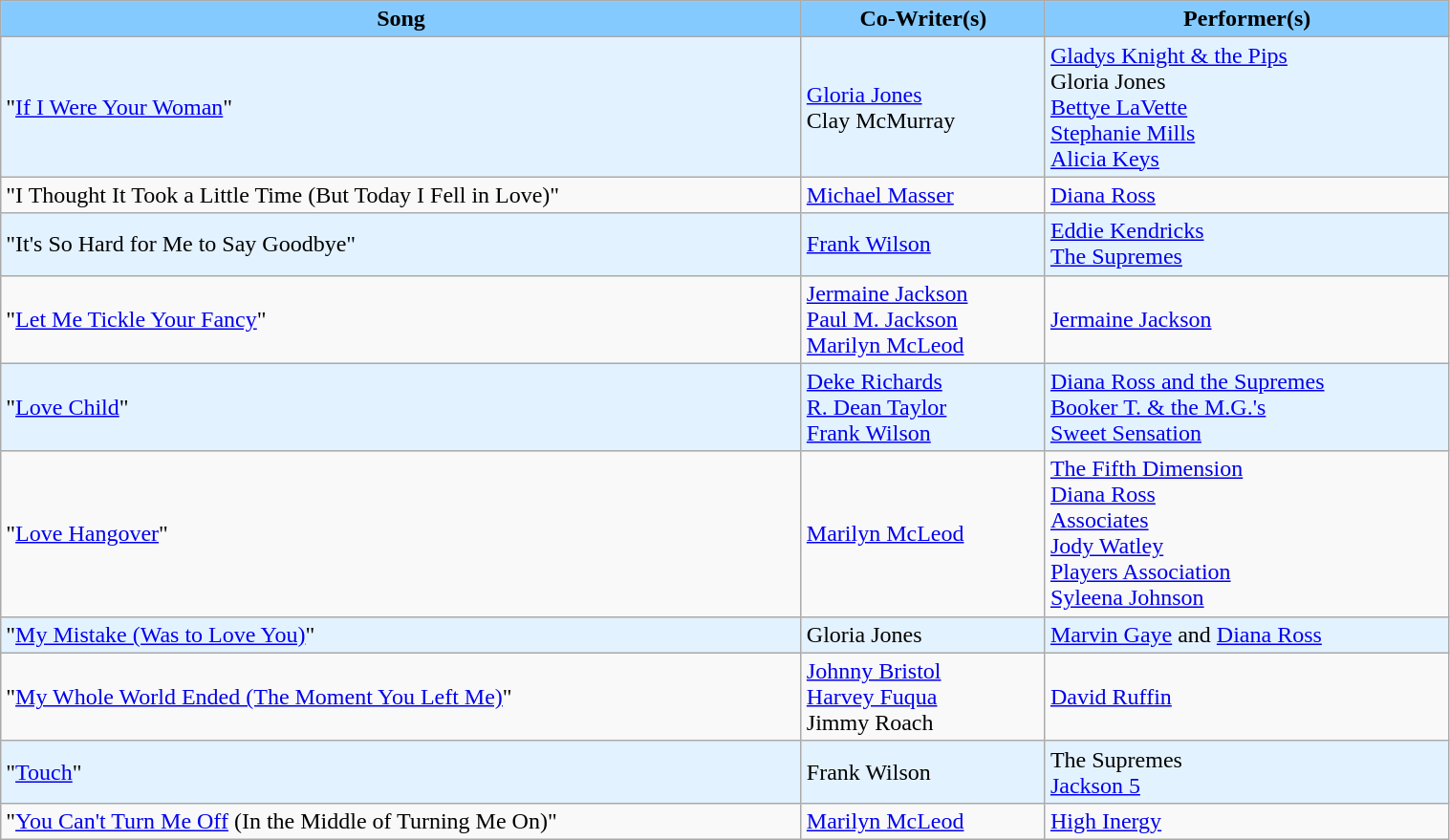<table class="wikitable" style="width:80%;">
<tr>
<th style="background:#85caff;"><span>Song</span></th>
<th style="background:#85caff;"><span>Co-Writer(s)</span></th>
<th style="background:#85caff;"><span>Performer(s)</span></th>
</tr>
<tr style="background:#e3f2ff;"|>
<td>"<a href='#'>If I Were Your Woman</a>"</td>
<td><a href='#'>Gloria Jones</a><br>Clay McMurray</td>
<td><a href='#'>Gladys Knight & the Pips</a><br>Gloria Jones<br><a href='#'>Bettye LaVette</a><br><a href='#'>Stephanie Mills</a><br><a href='#'>Alicia Keys</a></td>
</tr>
<tr>
<td>"I Thought It Took a Little Time (But Today I Fell in Love)"</td>
<td><a href='#'>Michael Masser</a></td>
<td><a href='#'>Diana Ross</a><br></td>
</tr>
<tr style="background:#e3f2ff;"|>
<td>"It's So Hard for Me to Say Goodbye"</td>
<td><a href='#'>Frank Wilson</a></td>
<td><a href='#'>Eddie Kendricks</a><br><a href='#'>The Supremes</a></td>
</tr>
<tr>
<td>"<a href='#'>Let Me Tickle Your Fancy</a>"</td>
<td><a href='#'>Jermaine Jackson</a><br><a href='#'>Paul M. Jackson</a><br><a href='#'>Marilyn McLeod</a></td>
<td><a href='#'>Jermaine Jackson</a></td>
</tr>
<tr style="background:#e3f2ff;"|>
<td>"<a href='#'>Love Child</a>"</td>
<td><a href='#'>Deke Richards</a><br><a href='#'>R. Dean Taylor</a><br><a href='#'>Frank Wilson</a></td>
<td><a href='#'>Diana Ross and the Supremes</a><br><a href='#'>Booker T. & the M.G.'s</a><br><a href='#'>Sweet Sensation</a></td>
</tr>
<tr>
<td>"<a href='#'>Love Hangover</a>"</td>
<td><a href='#'>Marilyn McLeod</a></td>
<td><a href='#'>The Fifth Dimension</a><br><a href='#'>Diana Ross</a><br><a href='#'>Associates</a><br><a href='#'>Jody Watley</a><br><a href='#'>Players Association</a><br><a href='#'>Syleena Johnson</a></td>
</tr>
<tr style="background:#e3f2ff;"|>
<td>"<a href='#'>My Mistake (Was to Love You)</a>"</td>
<td>Gloria Jones</td>
<td><a href='#'>Marvin Gaye</a> and <a href='#'>Diana Ross</a></td>
</tr>
<tr>
<td>"<a href='#'>My Whole World Ended (The Moment You Left Me)</a>"</td>
<td><a href='#'>Johnny Bristol</a><br><a href='#'>Harvey Fuqua</a><br>Jimmy Roach</td>
<td><a href='#'>David Ruffin</a></td>
</tr>
<tr style="background:#e3f2ff;"|>
<td>"<a href='#'>Touch</a>"</td>
<td>Frank Wilson</td>
<td>The Supremes<br><a href='#'>Jackson 5</a></td>
</tr>
<tr>
<td>"<a href='#'>You Can't Turn Me Off</a> (In the Middle of Turning Me On)"</td>
<td><a href='#'>Marilyn McLeod</a></td>
<td><a href='#'>High Inergy</a></td>
</tr>
</table>
